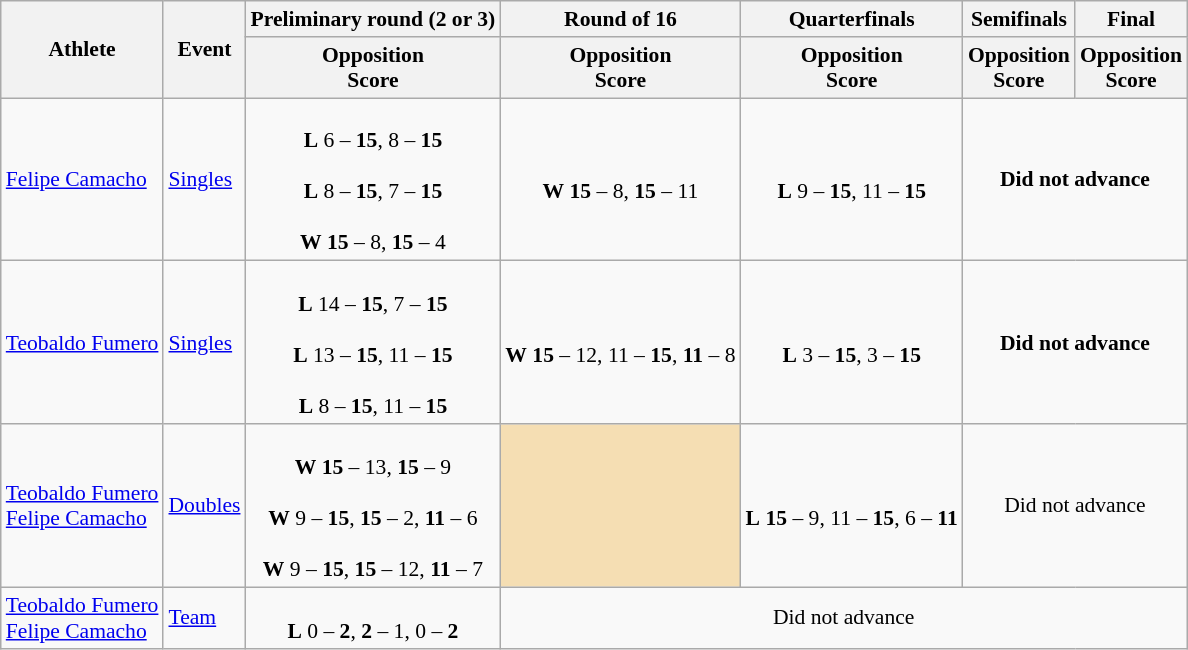<table class="wikitable" border="1" style="font-size:90%">
<tr>
<th rowspan=2>Athlete</th>
<th rowspan=2>Event</th>
<th>Preliminary round (2 or 3)</th>
<th>Round of 16</th>
<th>Quarterfinals</th>
<th>Semifinals</th>
<th>Final</th>
</tr>
<tr>
<th>Opposition<br>Score</th>
<th>Opposition<br>Score</th>
<th>Opposition<br>Score</th>
<th>Opposition<br>Score</th>
<th>Opposition<br>Score</th>
</tr>
<tr>
<td><a href='#'>Felipe Camacho</a></td>
<td><a href='#'>Singles</a></td>
<td align=center><br><strong>L</strong> 6 – <strong>15</strong>, 8 – <strong>15</strong><br><br><strong>L</strong> 8 – <strong>15</strong>, 7 – <strong>15</strong><br><br><strong>W</strong> <strong>15</strong> – 8, <strong>15</strong> – 4</td>
<td align=center><br><strong>W</strong> <strong>15</strong> – 8, <strong>15</strong> – 11</td>
<td align=center><br><strong>L</strong> 9 – <strong>15</strong>, 11 – <strong>15</strong></td>
<td align="center" colspan="7"><strong>Did not advance</strong></td>
</tr>
<tr>
<td><a href='#'>Teobaldo Fumero</a></td>
<td><a href='#'>Singles</a></td>
<td align=center><br><strong>L</strong> 14 – <strong>15</strong>, 7 – <strong>15</strong><br><br><strong>L</strong> 13 – <strong>15</strong>, 11 – <strong>15</strong><br><br><strong>L</strong> 8 – <strong>15</strong>, 11 – <strong>15</strong></td>
<td align=center><br><strong>W</strong> <strong>15</strong> – 12, 11 – <strong>15</strong>, <strong>11</strong> – 8</td>
<td align=center><br><strong>L</strong> 3 – <strong>15</strong>, 3 – <strong>15</strong></td>
<td align="center" colspan="7"><strong>Did not advance</strong></td>
</tr>
<tr>
<td><a href='#'>Teobaldo Fumero</a><br><a href='#'>Felipe Camacho</a></td>
<td><a href='#'>Doubles</a></td>
<td align=center><br><strong>W</strong> <strong>15</strong> – 13, <strong>15</strong> – 9<br><br><strong>W</strong> 9 – <strong>15</strong>, <strong>15</strong> – 2, <strong>11</strong> – 6<br><br><strong>W</strong> 9 – <strong>15</strong>, <strong>15</strong> – 12, <strong>11</strong> – 7</td>
<td align=center bgcolor=wheat></td>
<td align=center><br><strong>L</strong> <strong>15</strong> – 9, 11 – <strong>15</strong>, 6 – <strong>11</strong></td>
<td align="center" colspan="7">Did not advance</td>
</tr>
<tr>
<td><a href='#'>Teobaldo Fumero</a><br><a href='#'>Felipe Camacho</a></td>
<td><a href='#'>Team</a></td>
<td align=center><br><strong>L</strong> 0 – <strong>2</strong>, <strong>2</strong> – 1, 0 – <strong>2</strong></td>
<td align="center" colspan="7">Did not advance</td>
</tr>
</table>
